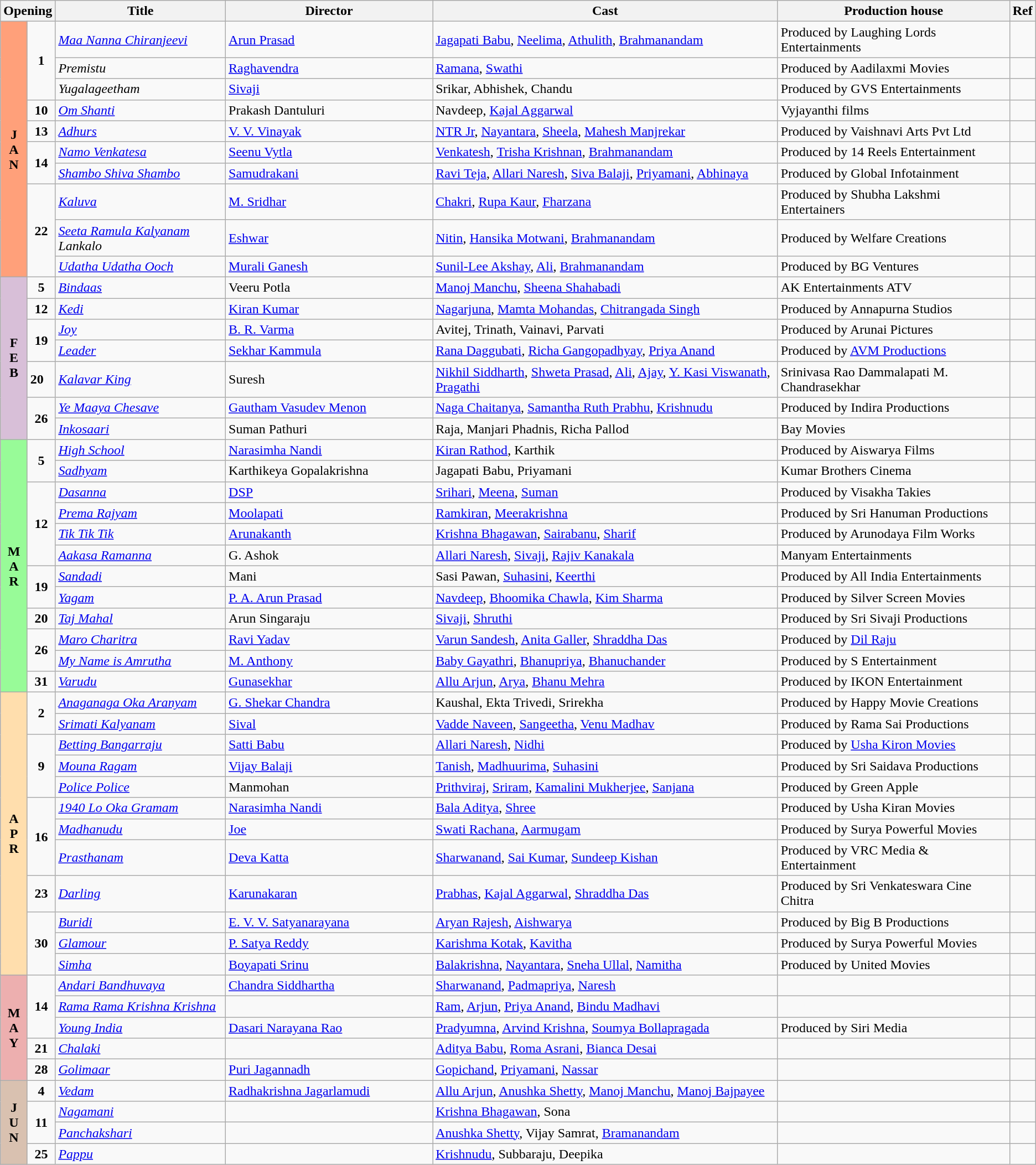<table class="wikitable sortable">
<tr style="background:#blue; text-align:center;">
<th colspan="2">Opening</th>
<th>Title</th>
<th style="width:20%;"><strong>Director</strong></th>
<th>Cast</th>
<th>Production house</th>
<th>Ref</th>
</tr>
<tr January!>
<td rowspan="10"   style="text-align:center; background:#FFA07A; textcolor:#000;"><strong>J<br>A<br>N</strong></td>
<td rowspan="3" style="text-align:center;"><strong>1</strong></td>
<td><em><a href='#'>Maa Nanna Chiranjeevi</a></em></td>
<td><a href='#'>Arun Prasad</a></td>
<td><a href='#'>Jagapati Babu</a>, <a href='#'>Neelima</a>, <a href='#'>Athulith</a>, <a href='#'>Brahmanandam</a></td>
<td>Produced by Laughing Lords Entertainments</td>
<td></td>
</tr>
<tr>
<td><em>Premistu</em></td>
<td><a href='#'>Raghavendra</a></td>
<td><a href='#'>Ramana</a>, <a href='#'>Swathi</a></td>
<td>Produced by Aadilaxmi Movies</td>
<td></td>
</tr>
<tr>
<td><em>Yugalageetham</em></td>
<td><a href='#'>Sivaji</a></td>
<td>Srikar, Abhishek, Chandu</td>
<td>Produced by GVS Entertainments</td>
<td></td>
</tr>
<tr>
<td rowspan="1" style="text-align:center;"><strong>10</strong></td>
<td><em><a href='#'>Om Shanti</a></em></td>
<td>Prakash Dantuluri</td>
<td>Navdeep, <a href='#'>Kajal Aggarwal</a></td>
<td>Vyjayanthi films</td>
<td></td>
</tr>
<tr>
<td rowspan="1" style="text-align:center;"><strong>13</strong></td>
<td><em><a href='#'>Adhurs</a></em></td>
<td><a href='#'>V. V. Vinayak</a></td>
<td><a href='#'>NTR Jr</a>, <a href='#'>Nayantara</a>, <a href='#'>Sheela</a>, <a href='#'>Mahesh Manjrekar</a></td>
<td>Produced by Vaishnavi Arts Pvt Ltd</td>
<td></td>
</tr>
<tr>
<td rowspan="2" style="text-align:center;"><strong>14</strong></td>
<td><em><a href='#'>Namo Venkatesa</a></em></td>
<td><a href='#'>Seenu Vytla</a></td>
<td><a href='#'>Venkatesh</a>, <a href='#'>Trisha Krishnan</a>, <a href='#'>Brahmanandam</a></td>
<td>Produced by 14 Reels Entertainment</td>
<td></td>
</tr>
<tr>
<td><em><a href='#'>Shambo Shiva Shambo</a></em></td>
<td><a href='#'>Samudrakani</a></td>
<td><a href='#'>Ravi Teja</a>, <a href='#'>Allari Naresh</a>, <a href='#'>Siva Balaji</a>, <a href='#'>Priyamani</a>, <a href='#'>Abhinaya</a></td>
<td>Produced by Global Infotainment</td>
<td></td>
</tr>
<tr>
<td rowspan="3" style="text-align:center;"><strong>22</strong></td>
<td><em><a href='#'>Kaluva</a></em></td>
<td><a href='#'>M. Sridhar</a></td>
<td><a href='#'>Chakri</a>, <a href='#'>Rupa Kaur</a>, <a href='#'>Fharzana</a></td>
<td>Produced by Shubha Lakshmi Entertainers</td>
<td></td>
</tr>
<tr>
<td><em><a href='#'>Seeta Ramula Kalyanam</a> Lankalo</em></td>
<td><a href='#'>Eshwar</a></td>
<td><a href='#'>Nitin</a>, <a href='#'>Hansika Motwani</a>, <a href='#'>Brahmanandam</a></td>
<td>Produced by Welfare Creations</td>
<td></td>
</tr>
<tr>
<td><em><a href='#'>Udatha Udatha Ooch</a></em></td>
<td><a href='#'>Murali Ganesh</a></td>
<td><a href='#'>Sunil-Lee Akshay</a>, <a href='#'>Ali</a>, <a href='#'>Brahmanandam</a></td>
<td>Produced by BG Ventures</td>
<td></td>
</tr>
<tr February!>
<td rowspan="7" style="text-align:center; background:thistle; textcolor:#000;"><strong>F<br>E<br>B</strong></td>
<td style="text-align:center;"><strong>5</strong></td>
<td><em><a href='#'>Bindaas</a></em></td>
<td>Veeru Potla</td>
<td><a href='#'>Manoj Manchu</a>, <a href='#'>Sheena Shahabadi</a></td>
<td>AK Entertainments ATV</td>
<td></td>
</tr>
<tr>
<td style="text-align:center;"><strong>12</strong></td>
<td><em><a href='#'>Kedi</a></em></td>
<td><a href='#'>Kiran Kumar</a></td>
<td><a href='#'>Nagarjuna</a>, <a href='#'>Mamta Mohandas</a>, <a href='#'>Chitrangada Singh</a></td>
<td>Produced by Annapurna Studios</td>
<td></td>
</tr>
<tr>
<td rowspan="2" style="text-align:center;"><strong>19</strong></td>
<td><em><a href='#'>Joy</a></em></td>
<td><a href='#'>B. R. Varma</a></td>
<td>Avitej, Trinath, Vainavi, Parvati</td>
<td>Produced by Arunai Pictures</td>
<td></td>
</tr>
<tr>
<td><em><a href='#'>Leader</a></em></td>
<td><a href='#'>Sekhar Kammula</a></td>
<td><a href='#'>Rana Daggubati</a>, <a href='#'>Richa Gangopadhyay</a>, <a href='#'>Priya Anand</a></td>
<td>Produced by <a href='#'>AVM Productions</a></td>
<td></td>
</tr>
<tr>
<td><strong>20</strong></td>
<td><em><a href='#'>Kalavar King</a></em></td>
<td>Suresh</td>
<td><a href='#'>Nikhil Siddharth</a>, <a href='#'>Shweta Prasad</a>, <a href='#'>Ali</a>, <a href='#'>Ajay</a>, <a href='#'>Y. Kasi Viswanath</a>, <a href='#'>Pragathi</a></td>
<td>Srinivasa Rao Dammalapati M. Chandrasekhar</td>
<td></td>
</tr>
<tr>
<td rowspan="2" style="text-align:center;"><strong>26</strong></td>
<td><em><a href='#'>Ye Maaya Chesave</a></em></td>
<td><a href='#'>Gautham Vasudev Menon</a></td>
<td><a href='#'>Naga Chaitanya</a>, <a href='#'>Samantha Ruth Prabhu</a>, <a href='#'>Krishnudu</a></td>
<td>Produced by Indira Productions</td>
<td></td>
</tr>
<tr>
<td><em><a href='#'>Inkosaari</a></em></td>
<td>Suman Pathuri</td>
<td>Raja, Manjari Phadnis, Richa Pallod</td>
<td>Bay Movies</td>
<td></td>
</tr>
<tr March!>
<td rowspan="12"   style="text-align:center; background:#98fb98; textcolor:#000;"><strong>M<br>A<br>R</strong></td>
<td rowspan="2" style="text-align:center;"><strong>5</strong></td>
<td><em><a href='#'>High School</a></em></td>
<td><a href='#'>Narasimha Nandi</a></td>
<td><a href='#'>Kiran Rathod</a>, Karthik</td>
<td>Produced by Aiswarya Films</td>
<td></td>
</tr>
<tr>
<td><em><a href='#'>Sadhyam</a></em></td>
<td>Karthikeya Gopalakrishna</td>
<td>Jagapati Babu, Priyamani</td>
<td>Kumar Brothers Cinema</td>
<td></td>
</tr>
<tr>
<td rowspan="4" style="text-align:center;"><strong>12</strong></td>
<td><em><a href='#'>Dasanna</a></em></td>
<td><a href='#'>DSP</a></td>
<td><a href='#'>Srihari</a>, <a href='#'>Meena</a>, <a href='#'>Suman</a></td>
<td>Produced by Visakha Takies</td>
<td></td>
</tr>
<tr>
<td><em><a href='#'>Prema Rajyam</a></em></td>
<td><a href='#'>Moolapati</a></td>
<td><a href='#'>Ramkiran</a>, <a href='#'>Meerakrishna</a></td>
<td>Produced by Sri Hanuman Productions</td>
<td></td>
</tr>
<tr>
<td><em><a href='#'>Tik Tik Tik</a></em></td>
<td><a href='#'>Arunakanth</a></td>
<td><a href='#'>Krishna Bhagawan</a>, <a href='#'>Sairabanu</a>, <a href='#'>Sharif</a></td>
<td>Produced by Arunodaya Film Works</td>
<td></td>
</tr>
<tr>
<td><em><a href='#'>Aakasa Ramanna</a></em></td>
<td>G. Ashok</td>
<td><a href='#'>Allari Naresh</a>, <a href='#'>Sivaji</a>, <a href='#'>Rajiv Kanakala</a></td>
<td>Manyam Entertainments</td>
<td></td>
</tr>
<tr>
<td rowspan="2" style="text-align:center;"><strong>19</strong></td>
<td><em><a href='#'>Sandadi</a></em></td>
<td>Mani</td>
<td>Sasi Pawan, <a href='#'>Suhasini</a>, <a href='#'>Keerthi</a></td>
<td>Produced by All India Entertainments</td>
<td></td>
</tr>
<tr>
<td><em><a href='#'>Yagam</a></em></td>
<td><a href='#'>P. A. Arun Prasad</a></td>
<td><a href='#'>Navdeep</a>, <a href='#'>Bhoomika Chawla</a>, <a href='#'>Kim Sharma</a></td>
<td>Produced by Silver Screen Movies</td>
<td></td>
</tr>
<tr>
<td style="text-align:center;"><strong>20</strong></td>
<td><em><a href='#'>Taj Mahal</a></em></td>
<td>Arun Singaraju</td>
<td><a href='#'>Sivaji</a>, <a href='#'>Shruthi</a></td>
<td>Produced by Sri Sivaji Productions</td>
<td></td>
</tr>
<tr>
<td rowspan="2" style="text-align:center;"><strong>26</strong></td>
<td><em><a href='#'>Maro Charitra</a></em></td>
<td><a href='#'>Ravi Yadav</a></td>
<td><a href='#'>Varun Sandesh</a>, <a href='#'>Anita Galler</a>, <a href='#'>Shraddha Das</a></td>
<td>Produced by <a href='#'>Dil Raju</a></td>
<td></td>
</tr>
<tr>
<td><em><a href='#'>My Name is Amrutha</a></em></td>
<td><a href='#'>M. Anthony</a></td>
<td><a href='#'>Baby Gayathri</a>, <a href='#'>Bhanupriya</a>, <a href='#'>Bhanuchander</a></td>
<td>Produced by S Entertainment</td>
<td></td>
</tr>
<tr>
<td style="text-align:center;"><strong>31</strong></td>
<td><em><a href='#'>Varudu</a></em></td>
<td><a href='#'>Gunasekhar</a></td>
<td><a href='#'>Allu Arjun</a>, <a href='#'>Arya</a>, <a href='#'>Bhanu Mehra</a></td>
<td>Produced by IKON Entertainment</td>
<td></td>
</tr>
<tr April!>
<td rowspan="12"   style="text-align:center; background:#ffdead; textcolor:#000;"><strong>A<br>P<br>R</strong></td>
<td rowspan="2" style="text-align:center;"><strong>2</strong></td>
<td><em><a href='#'>Anaganaga Oka Aranyam</a></em></td>
<td><a href='#'>G. Shekar Chandra</a></td>
<td>Kaushal, Ekta Trivedi, Srirekha</td>
<td>Produced by Happy Movie Creations</td>
<td></td>
</tr>
<tr>
<td><em><a href='#'>Srimati Kalyanam</a></em></td>
<td><a href='#'>Sival</a></td>
<td><a href='#'>Vadde Naveen</a>, <a href='#'>Sangeetha</a>, <a href='#'>Venu Madhav</a></td>
<td>Produced by Rama Sai Productions</td>
<td></td>
</tr>
<tr>
<td rowspan="3" style="text-align:center;"><strong>9</strong></td>
<td><em><a href='#'>Betting Bangarraju</a></em></td>
<td><a href='#'>Satti Babu</a></td>
<td><a href='#'>Allari Naresh</a>, <a href='#'>Nidhi</a></td>
<td>Produced by <a href='#'>Usha Kiron Movies</a></td>
<td></td>
</tr>
<tr>
<td><em><a href='#'>Mouna Ragam</a></em></td>
<td><a href='#'>Vijay Balaji</a></td>
<td><a href='#'>Tanish</a>, <a href='#'>Madhuurima</a>, <a href='#'>Suhasini</a></td>
<td>Produced by Sri Saidava Productions</td>
<td></td>
</tr>
<tr>
<td><em><a href='#'>Police Police</a></em></td>
<td>Manmohan</td>
<td><a href='#'>Prithviraj</a>, <a href='#'>Sriram</a>, <a href='#'>Kamalini Mukherjee</a>, <a href='#'>Sanjana</a></td>
<td>Produced by Green Apple</td>
<td></td>
</tr>
<tr>
<td rowspan="3" style="text-align:center;"><strong>16</strong></td>
<td><em><a href='#'>1940 Lo Oka Gramam</a></em></td>
<td><a href='#'>Narasimha Nandi</a></td>
<td><a href='#'>Bala Aditya</a>, <a href='#'>Shree</a></td>
<td>Produced by Usha Kiran Movies</td>
<td></td>
</tr>
<tr>
<td><em><a href='#'>Madhanudu</a></em></td>
<td><a href='#'>Joe</a></td>
<td><a href='#'>Swati Rachana</a>, <a href='#'>Aarmugam</a></td>
<td>Produced by Surya Powerful Movies</td>
<td></td>
</tr>
<tr>
<td><em><a href='#'>Prasthanam</a></em></td>
<td><a href='#'>Deva Katta</a></td>
<td><a href='#'>Sharwanand</a>, <a href='#'>Sai Kumar</a>, <a href='#'>Sundeep Kishan</a></td>
<td>Produced by VRC Media & Entertainment</td>
<td></td>
</tr>
<tr>
<td style="text-align:center;"><strong>23</strong></td>
<td><em><a href='#'>Darling</a></em></td>
<td><a href='#'>Karunakaran</a></td>
<td><a href='#'>Prabhas</a>, <a href='#'>Kajal Aggarwal</a>, <a href='#'>Shraddha Das</a></td>
<td>Produced by Sri Venkateswara Cine Chitra</td>
<td></td>
</tr>
<tr>
<td rowspan="3" style="text-align:center;"><strong>30</strong></td>
<td><em><a href='#'>Buridi</a></em></td>
<td><a href='#'>E. V. V. Satyanarayana</a></td>
<td><a href='#'>Aryan Rajesh</a>, <a href='#'>Aishwarya</a></td>
<td>Produced by Big B Productions</td>
<td></td>
</tr>
<tr>
<td><em><a href='#'>Glamour</a></em></td>
<td><a href='#'>P. Satya Reddy</a></td>
<td><a href='#'>Karishma Kotak</a>, <a href='#'>Kavitha</a></td>
<td>Produced by Surya Powerful Movies</td>
<td></td>
</tr>
<tr>
<td><em><a href='#'>Simha</a></em></td>
<td><a href='#'>Boyapati Srinu</a></td>
<td><a href='#'>Balakrishna</a>, <a href='#'>Nayantara</a>, <a href='#'>Sneha Ullal</a>, <a href='#'>Namitha</a></td>
<td>Produced by United Movies</td>
<td></td>
</tr>
<tr May!>
<td rowspan="5"   style="text-align:center; background:#edafaf; textcolor:#000;"><strong>M<br>A<br>Y</strong></td>
<td rowspan="3" style="text-align:center;"><strong>14</strong></td>
<td><em><a href='#'>Andari Bandhuvaya</a></em></td>
<td><a href='#'>Chandra Siddhartha</a></td>
<td><a href='#'>Sharwanand</a>, <a href='#'>Padmapriya</a>, <a href='#'>Naresh</a></td>
<td></td>
<td></td>
</tr>
<tr>
<td><em><a href='#'>Rama Rama Krishna Krishna</a></em></td>
<td></td>
<td><a href='#'>Ram</a>, <a href='#'>Arjun</a>, <a href='#'>Priya Anand</a>, <a href='#'>Bindu Madhavi</a></td>
<td></td>
<td></td>
</tr>
<tr>
<td><em><a href='#'>Young India</a></em></td>
<td><a href='#'>Dasari Narayana Rao</a></td>
<td><a href='#'>Pradyumna</a>, <a href='#'>Arvind Krishna</a>, <a href='#'>Soumya Bollapragada</a></td>
<td>Produced by Siri Media</td>
<td></td>
</tr>
<tr>
<td style="text-align:center;"><strong>21</strong></td>
<td><em><a href='#'>Chalaki</a></em></td>
<td></td>
<td><a href='#'>Aditya Babu</a>, <a href='#'>Roma Asrani</a>, <a href='#'>Bianca Desai</a></td>
<td></td>
<td></td>
</tr>
<tr>
<td style="text-align:center;"><strong>28</strong></td>
<td><em><a href='#'>Golimaar</a></em></td>
<td><a href='#'>Puri Jagannadh</a></td>
<td><a href='#'>Gopichand</a>, <a href='#'>Priyamani</a>, <a href='#'>Nassar</a></td>
<td></td>
<td></td>
</tr>
<tr June!>
<td rowspan="5" style="text-align:center; background:#d9c1b0; textcolor:#000;"><strong>J<br>U<br>N</strong></td>
<td style="text-align:center;"><strong>4</strong></td>
<td><em><a href='#'>Vedam</a></em></td>
<td><a href='#'>Radhakrishna Jagarlamudi</a></td>
<td><a href='#'>Allu Arjun</a>, <a href='#'>Anushka Shetty</a>, <a href='#'>Manoj Manchu</a>, <a href='#'>Manoj Bajpayee</a></td>
<td></td>
<td></td>
</tr>
<tr>
<td rowspan="2" style="text-align:center;"><strong>11</strong></td>
<td><em><a href='#'>Nagamani</a></em></td>
<td></td>
<td><a href='#'>Krishna Bhagawan</a>, Sona</td>
<td></td>
<td></td>
</tr>
<tr>
<td><em><a href='#'>Panchakshari</a></em></td>
<td></td>
<td><a href='#'>Anushka Shetty</a>, Vijay Samrat, <a href='#'>Bramanandam</a></td>
<td></td>
<td></td>
</tr>
<tr>
<td style="text-align:center;"><strong>25</strong></td>
<td><em><a href='#'>Pappu</a></em></td>
<td></td>
<td><a href='#'>Krishnudu</a>, Subbaraju, Deepika</td>
<td></td>
<td></td>
</tr>
</table>
